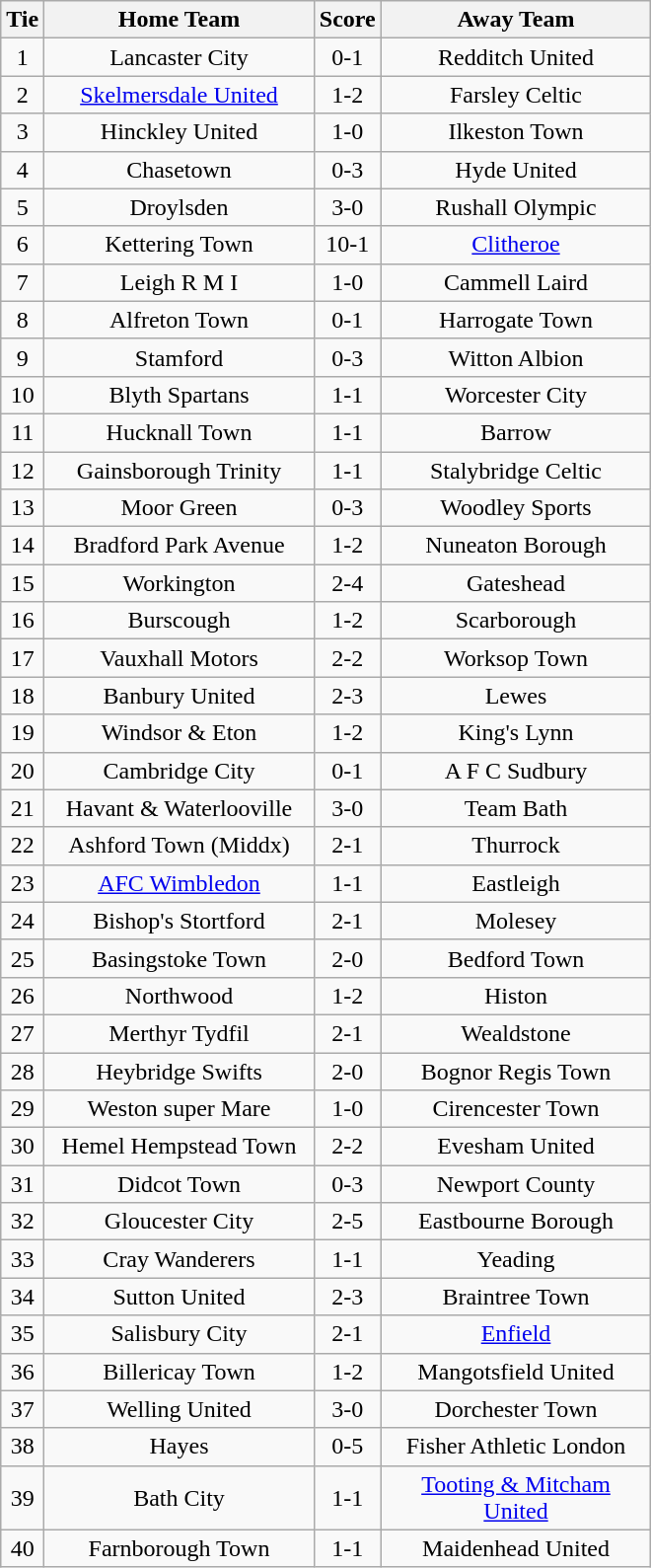<table class="wikitable" style="text-align:center;">
<tr>
<th width=20>Tie</th>
<th width=175>Home Team</th>
<th width=20>Score</th>
<th width=175>Away Team</th>
</tr>
<tr>
<td>1</td>
<td>Lancaster City</td>
<td>0-1</td>
<td>Redditch United</td>
</tr>
<tr>
<td>2</td>
<td><a href='#'>Skelmersdale United</a></td>
<td>1-2</td>
<td>Farsley Celtic</td>
</tr>
<tr>
<td>3</td>
<td>Hinckley United</td>
<td>1-0</td>
<td>Ilkeston Town</td>
</tr>
<tr>
<td>4</td>
<td>Chasetown</td>
<td>0-3</td>
<td>Hyde United</td>
</tr>
<tr>
<td>5</td>
<td>Droylsden</td>
<td>3-0</td>
<td>Rushall Olympic</td>
</tr>
<tr>
<td>6</td>
<td>Kettering Town</td>
<td>10-1</td>
<td><a href='#'>Clitheroe</a></td>
</tr>
<tr>
<td>7</td>
<td>Leigh R M I</td>
<td>1-0</td>
<td>Cammell Laird</td>
</tr>
<tr>
<td>8</td>
<td>Alfreton Town</td>
<td>0-1</td>
<td>Harrogate Town</td>
</tr>
<tr>
<td>9</td>
<td>Stamford</td>
<td>0-3</td>
<td>Witton Albion</td>
</tr>
<tr>
<td>10</td>
<td>Blyth Spartans</td>
<td>1-1</td>
<td>Worcester City</td>
</tr>
<tr>
<td>11</td>
<td>Hucknall Town</td>
<td>1-1</td>
<td>Barrow</td>
</tr>
<tr>
<td>12</td>
<td>Gainsborough Trinity</td>
<td>1-1</td>
<td>Stalybridge Celtic</td>
</tr>
<tr>
<td>13</td>
<td>Moor Green</td>
<td>0-3</td>
<td>Woodley Sports</td>
</tr>
<tr>
<td>14</td>
<td>Bradford Park Avenue</td>
<td>1-2</td>
<td>Nuneaton Borough</td>
</tr>
<tr>
<td>15</td>
<td>Workington</td>
<td>2-4</td>
<td>Gateshead</td>
</tr>
<tr>
<td>16</td>
<td>Burscough</td>
<td>1-2</td>
<td>Scarborough</td>
</tr>
<tr>
<td>17</td>
<td>Vauxhall Motors</td>
<td>2-2</td>
<td>Worksop Town</td>
</tr>
<tr>
<td>18</td>
<td>Banbury United</td>
<td>2-3</td>
<td>Lewes</td>
</tr>
<tr>
<td>19</td>
<td>Windsor & Eton</td>
<td>1-2</td>
<td>King's Lynn</td>
</tr>
<tr>
<td>20</td>
<td>Cambridge City</td>
<td>0-1</td>
<td>A F C Sudbury</td>
</tr>
<tr>
<td>21</td>
<td>Havant & Waterlooville</td>
<td>3-0</td>
<td>Team Bath</td>
</tr>
<tr>
<td>22</td>
<td>Ashford Town (Middx)</td>
<td>2-1</td>
<td>Thurrock</td>
</tr>
<tr>
<td>23</td>
<td><a href='#'>AFC Wimbledon</a></td>
<td>1-1</td>
<td>Eastleigh</td>
</tr>
<tr>
<td>24</td>
<td>Bishop's Stortford</td>
<td>2-1</td>
<td>Molesey</td>
</tr>
<tr>
<td>25</td>
<td>Basingstoke Town</td>
<td>2-0</td>
<td>Bedford Town</td>
</tr>
<tr>
<td>26</td>
<td>Northwood</td>
<td>1-2</td>
<td>Histon</td>
</tr>
<tr>
<td>27</td>
<td>Merthyr Tydfil</td>
<td>2-1</td>
<td>Wealdstone</td>
</tr>
<tr>
<td>28</td>
<td>Heybridge Swifts</td>
<td>2-0</td>
<td>Bognor Regis Town</td>
</tr>
<tr>
<td>29</td>
<td>Weston super Mare</td>
<td>1-0</td>
<td>Cirencester Town</td>
</tr>
<tr>
<td>30</td>
<td>Hemel Hempstead Town</td>
<td>2-2</td>
<td>Evesham United</td>
</tr>
<tr>
<td>31</td>
<td>Didcot Town</td>
<td>0-3</td>
<td>Newport County</td>
</tr>
<tr>
<td>32</td>
<td>Gloucester City</td>
<td>2-5</td>
<td>Eastbourne Borough</td>
</tr>
<tr>
<td>33</td>
<td>Cray Wanderers</td>
<td>1-1</td>
<td>Yeading</td>
</tr>
<tr>
<td>34</td>
<td>Sutton United</td>
<td>2-3</td>
<td>Braintree Town</td>
</tr>
<tr>
<td>35</td>
<td>Salisbury City</td>
<td>2-1</td>
<td><a href='#'>Enfield</a></td>
</tr>
<tr>
<td>36</td>
<td>Billericay Town</td>
<td>1-2</td>
<td>Mangotsfield United</td>
</tr>
<tr>
<td>37</td>
<td>Welling United</td>
<td>3-0</td>
<td>Dorchester Town</td>
</tr>
<tr>
<td>38</td>
<td>Hayes</td>
<td>0-5</td>
<td>Fisher Athletic London</td>
</tr>
<tr>
<td>39</td>
<td>Bath City</td>
<td>1-1</td>
<td><a href='#'>Tooting & Mitcham United</a></td>
</tr>
<tr>
<td>40</td>
<td>Farnborough Town</td>
<td>1-1</td>
<td>Maidenhead United</td>
</tr>
</table>
